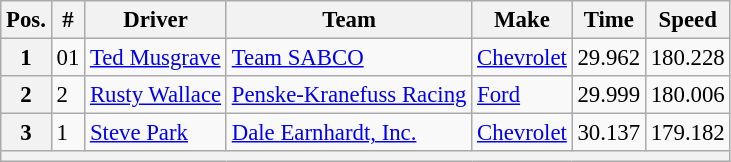<table class="wikitable" style="font-size:95%">
<tr>
<th>Pos.</th>
<th>#</th>
<th>Driver</th>
<th>Team</th>
<th>Make</th>
<th>Time</th>
<th>Speed</th>
</tr>
<tr>
<th>1</th>
<td>01</td>
<td><a href='#'>Ted Musgrave</a></td>
<td><a href='#'>Team SABCO</a></td>
<td><a href='#'>Chevrolet</a></td>
<td>29.962</td>
<td>180.228</td>
</tr>
<tr>
<th>2</th>
<td>2</td>
<td><a href='#'>Rusty Wallace</a></td>
<td><a href='#'>Penske-Kranefuss Racing</a></td>
<td><a href='#'>Ford</a></td>
<td>29.999</td>
<td>180.006</td>
</tr>
<tr>
<th>3</th>
<td>1</td>
<td><a href='#'>Steve Park</a></td>
<td><a href='#'>Dale Earnhardt, Inc.</a></td>
<td><a href='#'>Chevrolet</a></td>
<td>30.137</td>
<td>179.182</td>
</tr>
<tr>
<th colspan="7"></th>
</tr>
</table>
